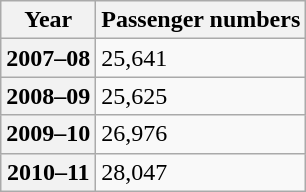<table class="wikitable sortable" style="font-size: 100%;" width= align=>
<tr>
<th>Year</th>
<th>Passenger numbers</th>
</tr>
<tr>
<th>2007–08</th>
<td>25,641</td>
</tr>
<tr>
<th>2008–09</th>
<td>25,625</td>
</tr>
<tr>
<th>2009–10</th>
<td>26,976</td>
</tr>
<tr>
<th>2010–11</th>
<td>28,047</td>
</tr>
</table>
